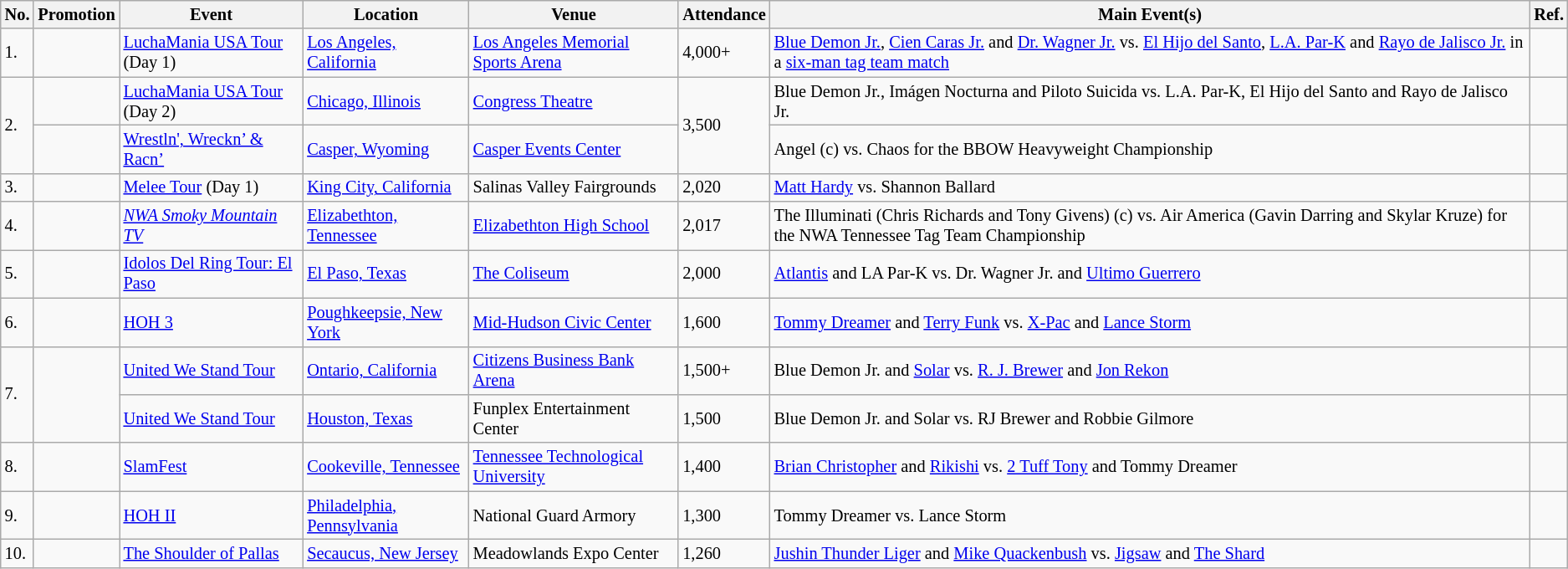<table class="wikitable sortable" style="font-size:85%;">
<tr>
<th>No.</th>
<th>Promotion</th>
<th>Event</th>
<th>Location</th>
<th>Venue</th>
<th>Attendance</th>
<th class=unsortable>Main Event(s)</th>
<th class=unsortable>Ref.</th>
</tr>
<tr>
<td>1.</td>
<td></td>
<td><a href='#'>LuchaMania USA Tour</a> (Day 1) <br> </td>
<td><a href='#'>Los Angeles, California</a></td>
<td><a href='#'>Los Angeles Memorial Sports Arena</a></td>
<td>4,000+</td>
<td><a href='#'>Blue Demon Jr.</a>, <a href='#'>Cien Caras Jr.</a> and <a href='#'>Dr. Wagner Jr.</a> vs. <a href='#'>El Hijo del Santo</a>, <a href='#'>L.A. Par-K</a> and <a href='#'>Rayo de Jalisco Jr.</a> in a <a href='#'>six-man tag team match</a></td>
<td></td>
</tr>
<tr>
<td rowspan=2>2.</td>
<td></td>
<td><a href='#'>LuchaMania USA Tour</a> (Day 2) <br> </td>
<td><a href='#'>Chicago, Illinois</a></td>
<td><a href='#'>Congress Theatre</a></td>
<td rowspan=2>3,500</td>
<td>Blue Demon Jr., Imágen Nocturna and Piloto Suicida vs. L.A. Par-K, El Hijo del Santo and Rayo de Jalisco Jr.</td>
<td></td>
</tr>
<tr>
<td></td>
<td><a href='#'>Wrestln', Wreckn’ & Racn’</a> <br> </td>
<td><a href='#'>Casper, Wyoming</a></td>
<td><a href='#'>Casper Events Center</a></td>
<td>Angel (c) vs. Chaos for the BBOW Heavyweight Championship</td>
<td></td>
</tr>
<tr>
<td>3.</td>
<td></td>
<td><a href='#'>Melee Tour</a> (Day 1) <br> </td>
<td><a href='#'>King City, California</a></td>
<td>Salinas Valley Fairgrounds</td>
<td>2,020</td>
<td><a href='#'>Matt Hardy</a> vs. Shannon Ballard</td>
<td></td>
</tr>
<tr>
<td>4.</td>
<td></td>
<td><em><a href='#'>NWA Smoky Mountain TV</a></em> <br> </td>
<td><a href='#'>Elizabethton, Tennessee</a></td>
<td><a href='#'>Elizabethton High School</a></td>
<td>2,017</td>
<td>The Illuminati (Chris Richards and Tony Givens) (c) vs. Air America (Gavin Darring and Skylar Kruze) for the NWA Tennessee Tag Team Championship</td>
<td></td>
</tr>
<tr>
<td>5.</td>
<td></td>
<td><a href='#'>Idolos Del Ring Tour: El Paso</a> <br> </td>
<td><a href='#'>El Paso, Texas</a></td>
<td><a href='#'>The Coliseum</a></td>
<td>2,000</td>
<td><a href='#'>Atlantis</a> and LA Par-K vs. Dr. Wagner Jr. and <a href='#'>Ultimo Guerrero</a></td>
<td></td>
</tr>
<tr>
<td>6.</td>
<td></td>
<td><a href='#'>HOH 3</a> <br> </td>
<td><a href='#'>Poughkeepsie, New York</a></td>
<td><a href='#'>Mid-Hudson Civic Center</a></td>
<td>1,600</td>
<td><a href='#'>Tommy Dreamer</a> and <a href='#'>Terry Funk</a> vs. <a href='#'>X-Pac</a> and <a href='#'>Lance Storm</a></td>
<td></td>
</tr>
<tr>
<td rowspan=2>7.</td>
<td rowspan=2></td>
<td><a href='#'>United We Stand Tour</a> <br> </td>
<td><a href='#'>Ontario, California</a></td>
<td><a href='#'>Citizens Business Bank Arena</a></td>
<td>1,500+</td>
<td>Blue Demon Jr. and <a href='#'>Solar</a> vs. <a href='#'>R. J. Brewer</a> and <a href='#'>Jon Rekon</a></td>
<td></td>
</tr>
<tr>
<td><a href='#'>United We Stand Tour</a> <br> </td>
<td><a href='#'>Houston, Texas</a></td>
<td>Funplex Entertainment Center</td>
<td>1,500</td>
<td>Blue Demon Jr. and Solar vs. RJ Brewer and Robbie Gilmore</td>
<td></td>
</tr>
<tr>
<td>8.</td>
<td></td>
<td><a href='#'>SlamFest</a> <br> </td>
<td><a href='#'>Cookeville, Tennessee</a></td>
<td><a href='#'>Tennessee Technological University</a></td>
<td>1,400</td>
<td><a href='#'>Brian Christopher</a> and <a href='#'>Rikishi</a> vs. <a href='#'>2 Tuff Tony</a> and Tommy Dreamer</td>
<td></td>
</tr>
<tr>
<td>9.</td>
<td></td>
<td><a href='#'>HOH II</a> <br> </td>
<td><a href='#'>Philadelphia, Pennsylvania</a></td>
<td>National Guard Armory</td>
<td>1,300</td>
<td>Tommy Dreamer vs. Lance Storm</td>
<td></td>
</tr>
<tr>
<td>10.</td>
<td></td>
<td><a href='#'>The Shoulder of Pallas</a> <br> </td>
<td><a href='#'>Secaucus, New Jersey</a></td>
<td>Meadowlands Expo Center</td>
<td>1,260</td>
<td><a href='#'>Jushin Thunder Liger</a> and <a href='#'>Mike Quackenbush</a> vs. <a href='#'>Jigsaw</a> and <a href='#'>The Shard</a></td>
<td></td>
</tr>
</table>
